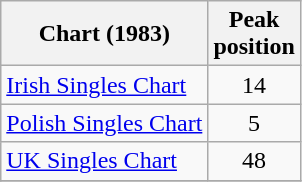<table class="wikitable sortable">
<tr>
<th>Chart (1983)</th>
<th>Peak<br>position</th>
</tr>
<tr>
<td><a href='#'>Irish Singles Chart</a></td>
<td align="center">14</td>
</tr>
<tr>
<td><a href='#'>Polish Singles Chart</a></td>
<td align="center">5</td>
</tr>
<tr>
<td><a href='#'>UK Singles Chart</a></td>
<td align="center">48</td>
</tr>
<tr>
</tr>
</table>
